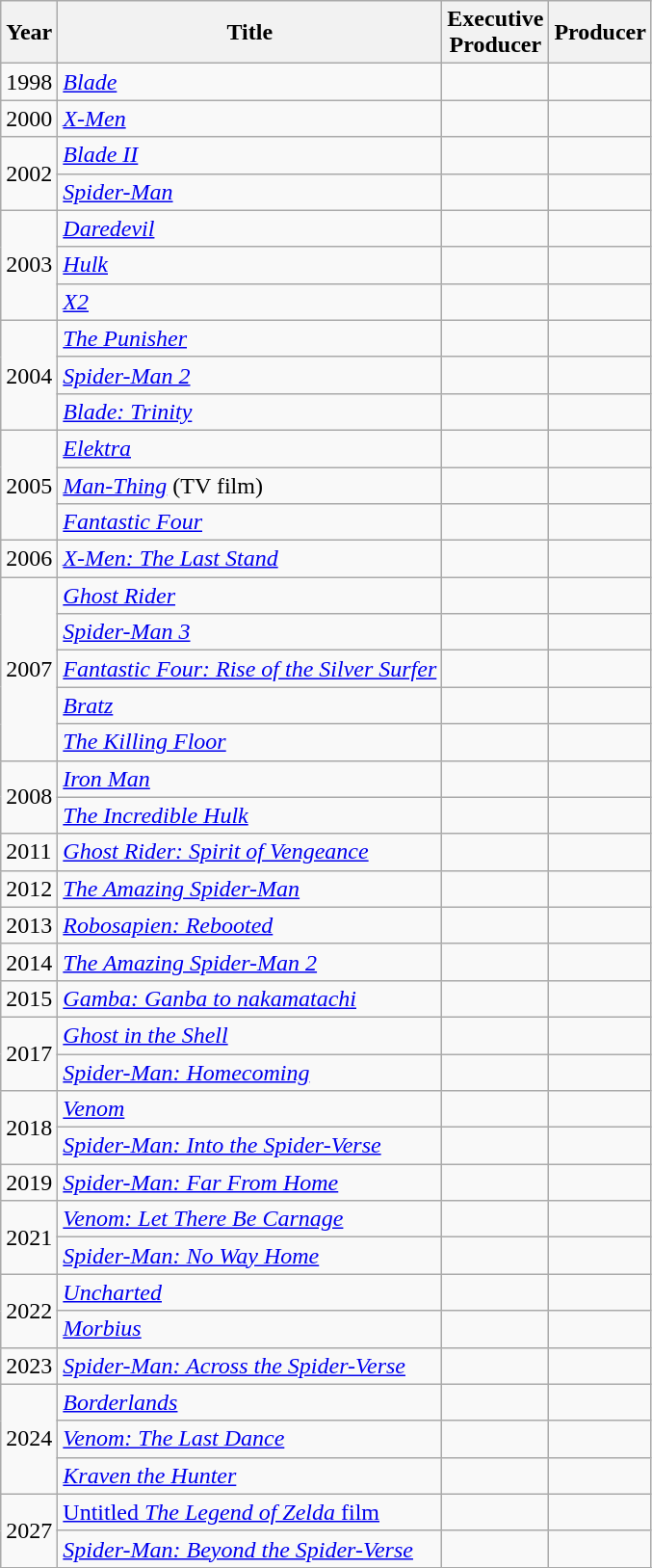<table class="wikitable">
<tr>
<th>Year</th>
<th>Title</th>
<th>Executive<br>Producer</th>
<th>Producer</th>
</tr>
<tr>
<td>1998</td>
<td><em><a href='#'>Blade</a></em></td>
<td></td>
<td></td>
</tr>
<tr>
<td>2000</td>
<td><em><a href='#'>X-Men</a></em></td>
<td></td>
<td></td>
</tr>
<tr>
<td rowspan=2>2002</td>
<td><em><a href='#'>Blade II</a></em></td>
<td></td>
<td></td>
</tr>
<tr>
<td><em><a href='#'>Spider-Man</a></em></td>
<td></td>
<td></td>
</tr>
<tr>
<td rowspan=3>2003</td>
<td><em><a href='#'>Daredevil</a></em></td>
<td></td>
<td></td>
</tr>
<tr>
<td><em><a href='#'>Hulk</a></em></td>
<td></td>
<td></td>
</tr>
<tr>
<td><em><a href='#'>X2</a></em></td>
<td></td>
<td></td>
</tr>
<tr>
<td rowspan=3>2004</td>
<td><em><a href='#'>The Punisher</a></em></td>
<td></td>
<td></td>
</tr>
<tr>
<td><em><a href='#'>Spider-Man 2</a></em></td>
<td></td>
<td></td>
</tr>
<tr>
<td><em><a href='#'>Blade: Trinity</a></em></td>
<td></td>
<td></td>
</tr>
<tr>
<td rowspan=3>2005</td>
<td><em><a href='#'>Elektra</a></em></td>
<td></td>
<td></td>
</tr>
<tr>
<td><em><a href='#'>Man-Thing</a></em> (TV film)</td>
<td></td>
<td></td>
</tr>
<tr>
<td><em><a href='#'>Fantastic Four</a></em></td>
<td></td>
<td></td>
</tr>
<tr>
<td>2006</td>
<td><em><a href='#'>X-Men: The Last Stand</a></em></td>
<td></td>
<td></td>
</tr>
<tr>
<td rowspan=5>2007</td>
<td><em><a href='#'>Ghost Rider</a></em></td>
<td></td>
<td></td>
</tr>
<tr>
<td><em><a href='#'>Spider-Man 3</a></em></td>
<td></td>
<td></td>
</tr>
<tr>
<td><em><a href='#'>Fantastic Four: Rise of the Silver Surfer</a></em></td>
<td></td>
<td></td>
</tr>
<tr>
<td><em><a href='#'>Bratz</a></em></td>
<td></td>
<td></td>
</tr>
<tr>
<td><em><a href='#'>The Killing Floor</a></em></td>
<td></td>
<td></td>
</tr>
<tr>
<td rowspan=2>2008</td>
<td><em><a href='#'>Iron Man</a></em></td>
<td></td>
<td></td>
</tr>
<tr>
<td><em><a href='#'>The Incredible Hulk</a></em></td>
<td></td>
<td></td>
</tr>
<tr>
<td>2011</td>
<td><em><a href='#'>Ghost Rider: Spirit of Vengeance</a></em></td>
<td></td>
<td></td>
</tr>
<tr>
<td>2012</td>
<td><em><a href='#'>The Amazing Spider-Man</a></em></td>
<td></td>
<td></td>
</tr>
<tr>
<td>2013</td>
<td><em><a href='#'>Robosapien: Rebooted</a></em></td>
<td></td>
<td></td>
</tr>
<tr>
<td>2014</td>
<td><em><a href='#'>The Amazing Spider-Man 2</a></em></td>
<td></td>
<td></td>
</tr>
<tr>
<td>2015</td>
<td><em><a href='#'>Gamba: Ganba to nakamatachi</a></em></td>
<td></td>
<td></td>
</tr>
<tr>
<td rowspan=2>2017</td>
<td><em><a href='#'>Ghost in the Shell</a></em></td>
<td></td>
<td></td>
</tr>
<tr>
<td><em><a href='#'>Spider-Man: Homecoming</a></em></td>
<td></td>
<td></td>
</tr>
<tr>
<td rowspan=2>2018</td>
<td><em><a href='#'>Venom</a></em></td>
<td></td>
<td></td>
</tr>
<tr>
<td><em><a href='#'>Spider-Man: Into the Spider-Verse</a></em></td>
<td></td>
<td></td>
</tr>
<tr>
<td>2019</td>
<td><em><a href='#'>Spider-Man: Far From Home</a></em></td>
<td></td>
<td></td>
</tr>
<tr>
<td rowspan=2>2021</td>
<td><em><a href='#'>Venom: Let There Be Carnage</a></em></td>
<td></td>
<td></td>
</tr>
<tr>
<td><em><a href='#'>Spider-Man: No Way Home</a></em></td>
<td></td>
<td></td>
</tr>
<tr>
<td rowspan=2>2022</td>
<td><em><a href='#'>Uncharted</a></em></td>
<td></td>
<td></td>
</tr>
<tr>
<td><em><a href='#'>Morbius</a></em></td>
<td></td>
<td></td>
</tr>
<tr>
<td>2023</td>
<td><em><a href='#'>Spider-Man: Across the Spider-Verse</a></em></td>
<td></td>
<td></td>
</tr>
<tr>
<td rowspan=3>2024</td>
<td><em><a href='#'>Borderlands</a></em></td>
<td></td>
<td></td>
</tr>
<tr>
<td><em><a href='#'>Venom: The Last Dance</a></em></td>
<td></td>
<td></td>
</tr>
<tr>
<td><em><a href='#'>Kraven the Hunter</a></em></td>
<td></td>
<td></td>
</tr>
<tr>
<td rowspan=2>2027</td>
<td><a href='#'>Untitled <em>The Legend of Zelda</em> film</a></td>
<td></td>
<td></td>
</tr>
<tr>
<td><em><a href='#'>Spider-Man: Beyond the Spider-Verse</a></em></td>
<td></td>
<td></td>
</tr>
<tr>
</tr>
</table>
